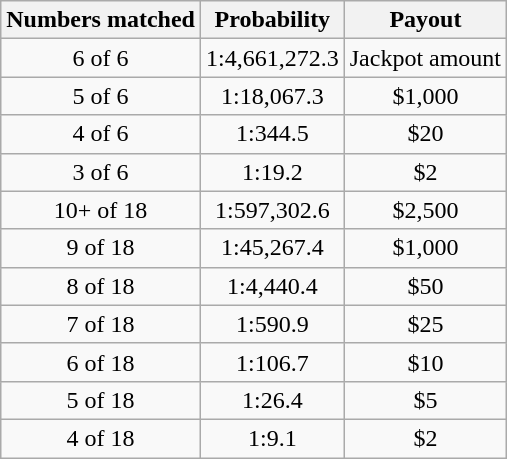<table class="wikitable">
<tr>
<th>Numbers matched</th>
<th>Probability</th>
<th>Payout</th>
</tr>
<tr align="center">
<td>6 of 6</td>
<td>1:4,661,272.3</td>
<td>Jackpot amount</td>
</tr>
<tr align="center">
<td>5 of 6</td>
<td>1:18,067.3</td>
<td>$1,000</td>
</tr>
<tr align="center">
<td>4 of 6</td>
<td>1:344.5</td>
<td>$20</td>
</tr>
<tr align="center">
<td>3 of 6</td>
<td>1:19.2</td>
<td>$2</td>
</tr>
<tr align="center">
<td>10+ of 18</td>
<td>1:597,302.6</td>
<td>$2,500</td>
</tr>
<tr align="center">
<td>9 of 18</td>
<td>1:45,267.4</td>
<td>$1,000</td>
</tr>
<tr align="center">
<td>8 of 18</td>
<td>1:4,440.4</td>
<td>$50</td>
</tr>
<tr align="center">
<td>7 of 18</td>
<td>1:590.9</td>
<td>$25</td>
</tr>
<tr align="center">
<td>6 of 18</td>
<td>1:106.7</td>
<td>$10</td>
</tr>
<tr align="center">
<td>5 of 18</td>
<td>1:26.4</td>
<td>$5</td>
</tr>
<tr align="center">
<td>4 of 18</td>
<td>1:9.1</td>
<td>$2</td>
</tr>
</table>
